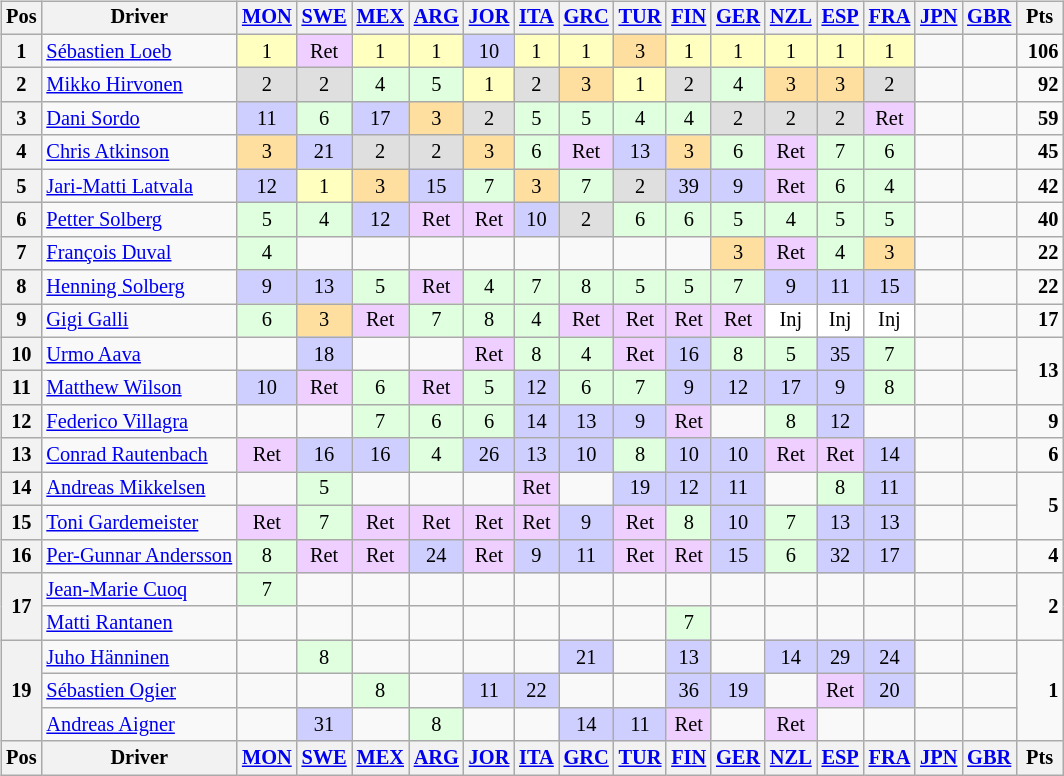<table>
<tr>
<td><br><table class="wikitable" style="font-size: 85%; text-align: center;">
<tr valign="top">
<th valign="middle">Pos</th>
<th valign="middle">Driver</th>
<th><a href='#'>MON</a><br></th>
<th><a href='#'>SWE</a><br></th>
<th><a href='#'>MEX</a><br></th>
<th><a href='#'>ARG</a><br></th>
<th><a href='#'>JOR</a><br></th>
<th><a href='#'>ITA</a><br></th>
<th><a href='#'>GRC</a><br></th>
<th><a href='#'>TUR</a><br></th>
<th><a href='#'>FIN</a><br></th>
<th><a href='#'>GER</a><br></th>
<th><a href='#'>NZL</a><br></th>
<th><a href='#'>ESP</a><br></th>
<th><a href='#'>FRA</a><br></th>
<th><a href='#'>JPN</a><br></th>
<th><a href='#'>GBR</a><br></th>
<th valign="middle"> Pts </th>
</tr>
<tr>
<th>1</th>
<td align=left> <a href='#'>Sébastien Loeb</a></td>
<td style="background:#ffffbf;">1</td>
<td style="background:#efcfff;">Ret</td>
<td style="background:#ffffbf;">1</td>
<td style="background:#ffffbf;">1</td>
<td style="background:#cfcfff;">10</td>
<td style="background:#ffffbf;">1</td>
<td style="background:#ffffbf;">1</td>
<td style="background:#ffdf9f;">3</td>
<td style="background:#ffffbf;">1</td>
<td style="background:#ffffbf;">1</td>
<td style="background:#ffffbf;">1</td>
<td style="background:#ffffbf;">1</td>
<td style="background:#ffffbf;">1</td>
<td></td>
<td></td>
<td align="right"><strong>106</strong></td>
</tr>
<tr>
<th>2</th>
<td align=left> <a href='#'>Mikko Hirvonen</a></td>
<td style="background:#dfdfdf;">2</td>
<td style="background:#dfdfdf;">2</td>
<td style="background:#dfffdf;">4</td>
<td style="background:#dfffdf;">5</td>
<td style="background:#ffffbf;">1</td>
<td style="background:#dfdfdf;">2</td>
<td style="background:#ffdf9f;">3</td>
<td style="background:#ffffbf;">1</td>
<td style="background:#dfdfdf;">2</td>
<td style="background:#dfffdf;">4</td>
<td style="background:#ffdf9f;">3</td>
<td style="background:#ffdf9f;">3</td>
<td style="background:#dfdfdf;">2</td>
<td></td>
<td></td>
<td align="right"><strong>92</strong></td>
</tr>
<tr>
<th>3</th>
<td align=left> <a href='#'>Dani Sordo</a></td>
<td style="background:#cfcfff;">11</td>
<td style="background:#dfffdf;">6</td>
<td style="background:#cfcfff;">17</td>
<td style="background:#ffdf9f;">3</td>
<td style="background:#dfdfdf;">2</td>
<td style="background:#dfffdf;">5</td>
<td style="background:#dfffdf;">5</td>
<td style="background:#dfffdf;">4</td>
<td style="background:#dfffdf;">4</td>
<td style="background:#dfdfdf;">2</td>
<td style="background:#dfdfdf;">2</td>
<td style="background:#dfdfdf;">2</td>
<td style="background:#efcfff;">Ret</td>
<td></td>
<td></td>
<td align="right"><strong>59</strong></td>
</tr>
<tr>
<th>4</th>
<td align=left> <a href='#'>Chris Atkinson</a></td>
<td style="background:#ffdf9f;">3</td>
<td style="background:#cfcfff;">21</td>
<td style="background:#dfdfdf;">2</td>
<td style="background:#dfdfdf;">2</td>
<td style="background:#ffdf9f;">3</td>
<td style="background:#dfffdf;">6</td>
<td style="background:#efcfff;">Ret</td>
<td style="background:#cfcfff;">13</td>
<td style="background:#ffdf9f;">3</td>
<td style="background:#dfffdf;">6</td>
<td style="background:#efcfff;">Ret</td>
<td style="background:#dfffdf;">7</td>
<td style="background:#dfffdf;">6</td>
<td></td>
<td></td>
<td align="right"><strong>45</strong></td>
</tr>
<tr>
<th>5</th>
<td align=left> <a href='#'>Jari-Matti Latvala</a></td>
<td style="background:#cfcfff;">12</td>
<td style="background:#ffffbf;">1</td>
<td style="background:#ffdf9f;">3</td>
<td style="background:#cfcfff;">15</td>
<td style="background:#dfffdf;">7</td>
<td style="background:#ffdf9f;">3</td>
<td style="background:#dfffdf;">7</td>
<td style="background:#dfdfdf;">2</td>
<td style="background:#cfcfff;">39</td>
<td style="background:#cfcfff;">9</td>
<td style="background:#efcfff;">Ret</td>
<td style="background:#dfffdf;">6</td>
<td style="background:#dfffdf;">4</td>
<td></td>
<td></td>
<td align="right"><strong>42</strong></td>
</tr>
<tr>
<th>6</th>
<td align=left> <a href='#'>Petter Solberg</a></td>
<td style="background:#dfffdf;">5</td>
<td style="background:#dfffdf;">4</td>
<td style="background:#cfcfff;">12</td>
<td style="background:#efcfff;">Ret</td>
<td style="background:#efcfff;">Ret</td>
<td style="background:#cfcfff;">10</td>
<td style="background:#dfdfdf;">2</td>
<td style="background:#dfffdf;">6</td>
<td style="background:#dfffdf;">6</td>
<td style="background:#dfffdf;">5</td>
<td style="background:#dfffdf;">4</td>
<td style="background:#dfffdf;">5</td>
<td style="background:#dfffdf;">5</td>
<td></td>
<td></td>
<td align="right"><strong>40</strong></td>
</tr>
<tr>
<th>7</th>
<td align=left> <a href='#'>François Duval</a></td>
<td style="background:#dfffdf;">4</td>
<td></td>
<td></td>
<td></td>
<td></td>
<td></td>
<td></td>
<td></td>
<td></td>
<td style="background:#ffdf9f;">3</td>
<td style="background:#efcfff;">Ret</td>
<td style="background:#dfffdf;">4</td>
<td style="background:#ffdf9f;">3</td>
<td></td>
<td></td>
<td align="right"><strong>22</strong></td>
</tr>
<tr>
<th>8</th>
<td align=left> <a href='#'>Henning Solberg</a></td>
<td style="background:#cfcfff;">9</td>
<td style="background:#cfcfff;">13</td>
<td style="background:#dfffdf;">5</td>
<td style="background:#efcfff;">Ret</td>
<td style="background:#dfffdf;">4</td>
<td style="background:#dfffdf;">7</td>
<td style="background:#dfffdf;">8</td>
<td style="background:#dfffdf;">5</td>
<td style="background:#dfffdf;">5</td>
<td style="background:#dfffdf;">7</td>
<td style="background:#cfcfff;">9</td>
<td style="background:#cfcfff;">11</td>
<td style="background:#cfcfff;">15</td>
<td></td>
<td></td>
<td align="right"><strong>22</strong></td>
</tr>
<tr>
<th>9</th>
<td align=left> <a href='#'>Gigi Galli</a></td>
<td style="background:#dfffdf;">6</td>
<td style="background:#ffdf9f;">3</td>
<td style="background:#efcfff;">Ret</td>
<td style="background:#dfffdf;">7</td>
<td style="background:#dfffdf;">8</td>
<td style="background:#dfffdf;">4</td>
<td style="background:#efcfff;">Ret</td>
<td style="background:#efcfff;">Ret</td>
<td style="background:#efcfff;">Ret</td>
<td style="background:#efcfff;">Ret</td>
<td style="background:#ffffff;">Inj</td>
<td style="background:#ffffff;">Inj</td>
<td style="background:#ffffff;">Inj</td>
<td></td>
<td></td>
<td align="right"><strong>17</strong></td>
</tr>
<tr>
<th>10</th>
<td align=left> <a href='#'>Urmo Aava</a></td>
<td></td>
<td style="background:#cfcfff;">18</td>
<td></td>
<td></td>
<td style="background:#efcfff;">Ret</td>
<td style="background:#dfffdf;">8</td>
<td style="background:#dfffdf;">4</td>
<td style="background:#efcfff;">Ret</td>
<td style="background:#cfcfff;">16</td>
<td style="background:#dfffdf;">8</td>
<td style="background:#dfffdf;">5</td>
<td style="background:#cfcfff;">35</td>
<td style="background:#dfffdf;">7</td>
<td></td>
<td></td>
<td align="right" rowspan="2"><strong>13</strong></td>
</tr>
<tr>
<th>11</th>
<td align=left> <a href='#'>Matthew Wilson</a></td>
<td style="background:#cfcfff;">10</td>
<td style="background:#efcfff;">Ret</td>
<td style="background:#dfffdf;">6</td>
<td style="background:#efcfff;">Ret</td>
<td style="background:#dfffdf;">5</td>
<td style="background:#cfcfff;">12</td>
<td style="background:#dfffdf;">6</td>
<td style="background:#dfffdf;">7</td>
<td style="background:#cfcfff;">9</td>
<td style="background:#cfcfff;">12</td>
<td style="background:#cfcfff;">17</td>
<td style="background:#cfcfff;">9</td>
<td style="background:#dfffdf;">8</td>
<td></td>
<td></td>
</tr>
<tr>
<th>12</th>
<td align=left> <a href='#'>Federico Villagra</a></td>
<td></td>
<td></td>
<td style="background:#dfffdf;">7</td>
<td style="background:#dfffdf;">6</td>
<td style="background:#dfffdf;">6</td>
<td style="background:#cfcfff;">14</td>
<td style="background:#cfcfff;">13</td>
<td style="background:#cfcfff;">9</td>
<td style="background:#efcfff;">Ret</td>
<td></td>
<td style="background:#dfffdf;">8</td>
<td style="background:#cfcfff;">12</td>
<td></td>
<td></td>
<td></td>
<td align="right"><strong>9</strong></td>
</tr>
<tr>
<th>13</th>
<td align=left> <a href='#'>Conrad Rautenbach</a></td>
<td style="background:#efcfff;">Ret</td>
<td style="background:#cfcfff;">16</td>
<td style="background:#cfcfff;">16</td>
<td style="background:#dfffdf;">4</td>
<td style="background:#cfcfff;">26</td>
<td style="background:#cfcfff;">13</td>
<td style="background:#cfcfff;">10</td>
<td style="background:#dfffdf;">8</td>
<td style="background:#cfcfff;">10</td>
<td style="background:#cfcfff;">10</td>
<td style="background:#efcfff;">Ret</td>
<td style="background:#efcfff;">Ret</td>
<td style="background:#cfcfff;">14</td>
<td></td>
<td></td>
<td align="right"><strong>6</strong></td>
</tr>
<tr>
<th>14</th>
<td align=left> <a href='#'>Andreas Mikkelsen</a></td>
<td></td>
<td style="background:#dfffdf;">5</td>
<td></td>
<td></td>
<td></td>
<td style="background:#efcfff;">Ret</td>
<td></td>
<td style="background:#cfcfff;">19</td>
<td style="background:#cfcfff;">12</td>
<td style="background:#cfcfff;">11</td>
<td></td>
<td style="background:#dfffdf;">8</td>
<td style="background:#cfcfff;">11</td>
<td></td>
<td></td>
<td align="right" rowspan="2"><strong>5</strong></td>
</tr>
<tr>
<th>15</th>
<td align=left> <a href='#'>Toni Gardemeister</a></td>
<td style="background:#efcfff;">Ret</td>
<td style="background:#dfffdf;">7</td>
<td style="background:#efcfff;">Ret</td>
<td style="background:#efcfff;">Ret</td>
<td style="background:#efcfff;">Ret</td>
<td style="background:#efcfff;">Ret</td>
<td style="background:#cfcfff;">9</td>
<td style="background:#efcfff;">Ret</td>
<td style="background:#dfffdf;">8</td>
<td style="background:#cfcfff;">10</td>
<td style="background:#dfffdf;">7</td>
<td style="background:#cfcfff;">13</td>
<td style="background:#cfcfff;">13</td>
<td></td>
<td></td>
</tr>
<tr>
<th>16</th>
<td align=left> <a href='#'>Per-Gunnar Andersson</a></td>
<td style="background:#dfffdf;">8</td>
<td style="background:#efcfff;">Ret</td>
<td style="background:#efcfff;">Ret</td>
<td style="background:#cfcfff;">24</td>
<td style="background:#efcfff;">Ret</td>
<td style="background:#cfcfff;">9</td>
<td style="background:#cfcfff;">11</td>
<td style="background:#efcfff;">Ret</td>
<td style="background:#efcfff;">Ret</td>
<td style="background:#cfcfff;">15</td>
<td style="background:#dfffdf;">6</td>
<td style="background:#cfcfff;">32</td>
<td style="background:#cfcfff;">17</td>
<td></td>
<td></td>
<td align="right"><strong>4</strong></td>
</tr>
<tr>
<th rowspan="2">17</th>
<td align=left> <a href='#'>Jean-Marie Cuoq</a></td>
<td style="background:#dfffdf;">7</td>
<td></td>
<td></td>
<td></td>
<td></td>
<td></td>
<td></td>
<td></td>
<td></td>
<td></td>
<td></td>
<td></td>
<td></td>
<td></td>
<td></td>
<td rowspan="2" align="right"><strong>2</strong></td>
</tr>
<tr>
<td align=left> <a href='#'>Matti Rantanen</a></td>
<td></td>
<td></td>
<td></td>
<td></td>
<td></td>
<td></td>
<td></td>
<td></td>
<td style="background:#dfffdf;">7</td>
<td></td>
<td></td>
<td></td>
<td></td>
<td></td>
<td></td>
</tr>
<tr>
<th rowspan="3">19</th>
<td align=left> <a href='#'>Juho Hänninen</a></td>
<td></td>
<td style="background:#dfffdf;">8</td>
<td></td>
<td></td>
<td></td>
<td></td>
<td style="background:#cfcfff;">21</td>
<td></td>
<td style="background:#cfcfff;">13</td>
<td></td>
<td style="background:#cfcfff;">14</td>
<td style="background:#cfcfff;">29</td>
<td style="background:#cfcfff;">24</td>
<td></td>
<td></td>
<td rowspan="3" align="right"><strong>1</strong></td>
</tr>
<tr>
<td align=left> <a href='#'>Sébastien Ogier</a></td>
<td></td>
<td></td>
<td style="background:#dfffdf;">8</td>
<td></td>
<td style="background:#cfcfff;">11</td>
<td style="background:#cfcfff;">22</td>
<td></td>
<td></td>
<td style="background:#cfcfff;">36</td>
<td style="background:#cfcfff;">19</td>
<td></td>
<td style="background:#efcfff;">Ret</td>
<td style="background:#cfcfff;">20</td>
<td></td>
<td></td>
</tr>
<tr>
<td align=left> <a href='#'>Andreas Aigner</a></td>
<td></td>
<td style="background:#cfcfff;">31</td>
<td></td>
<td style="background:#dfffdf;">8</td>
<td></td>
<td></td>
<td style="background:#cfcfff;">14</td>
<td style="background:#cfcfff;">11</td>
<td style="background:#efcfff;">Ret</td>
<td></td>
<td style="background:#efcfff;">Ret</td>
<td></td>
<td></td>
<td></td>
<td></td>
</tr>
<tr valign="top">
<th valign="middle">Pos</th>
<th valign="middle">Driver</th>
<th><a href='#'>MON</a><br></th>
<th><a href='#'>SWE</a><br></th>
<th><a href='#'>MEX</a><br></th>
<th><a href='#'>ARG</a><br></th>
<th><a href='#'>JOR</a><br></th>
<th><a href='#'>ITA</a><br></th>
<th><a href='#'>GRC</a><br></th>
<th><a href='#'>TUR</a><br></th>
<th><a href='#'>FIN</a><br></th>
<th><a href='#'>GER</a><br></th>
<th><a href='#'>NZL</a><br></th>
<th><a href='#'>ESP</a><br></th>
<th><a href='#'>FRA</a><br></th>
<th><a href='#'>JPN</a><br></th>
<th><a href='#'>GBR</a><br></th>
<th valign="middle">Pts</th>
</tr>
</table>
</td>
<td valign="top"><br></td>
</tr>
</table>
